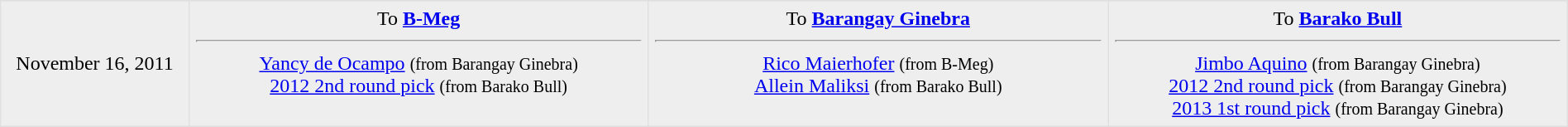<table border=1 style="border-collapse:collapse; text-align: center; width: 100%" bordercolor="#DFDFDF"  cellpadding="5">
<tr>
</tr>
<tr bgcolor="eeeeee">
<td style="width:12%">November 16, 2011</td>
<td style="width:29.3%" valign="top">To <strong><a href='#'>B-Meg</a></strong><hr><a href='#'>Yancy de Ocampo</a>  <small>(from Barangay Ginebra)</small> <br> <a href='#'>2012 2nd round pick</a> <small>(from Barako Bull)</small></td>
<td style="width:29.3%" valign="top">To <strong><a href='#'>Barangay Ginebra</a></strong><hr><a href='#'>Rico Maierhofer</a> <small>(from B-Meg)</small> <br> <a href='#'>Allein Maliksi</a> <small>(from Barako Bull)</small></td>
<td style="width:29.3%" valign="top">To <strong><a href='#'>Barako Bull</a></strong><hr><a href='#'>Jimbo Aquino</a> <small>(from Barangay Ginebra)</small> <br> <a href='#'>2012 2nd round pick</a> <small>(from Barangay Ginebra)</small> <br> <a href='#'>2013 1st round pick</a> <small>(from Barangay Ginebra)</small></td>
</tr>
</table>
